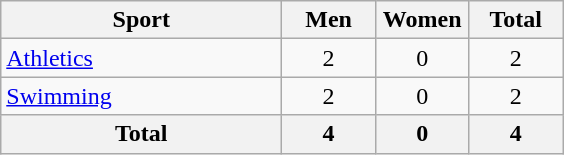<table class="wikitable sortable" style="text-align:center">
<tr>
<th width=180>Sport</th>
<th width=55>Men</th>
<th width=55>Women</th>
<th width=55>Total</th>
</tr>
<tr>
<td align=left><a href='#'>Athletics</a></td>
<td>2</td>
<td>0</td>
<td>2</td>
</tr>
<tr>
<td align=left><a href='#'>Swimming</a></td>
<td>2</td>
<td>0</td>
<td>2</td>
</tr>
<tr class=sortbottom>
<th>Total</th>
<th>4</th>
<th>0</th>
<th>4</th>
</tr>
</table>
